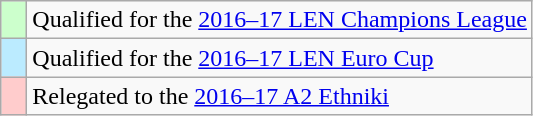<table class="wikitable" style="text-align: left;">
<tr>
<td width=10px bgcolor=#ccffcc></td>
<td>Qualified for the <a href='#'>2016–17 LEN Champions League</a></td>
</tr>
<tr>
<td width=10px bgcolor=#bbebff></td>
<td>Qualified for the <a href='#'>2016–17 LEN Euro Cup</a></td>
</tr>
<tr>
<td width=10px bgcolor=#FFCCCC></td>
<td>Relegated to the <a href='#'>2016–17 A2 Ethniki</a></td>
</tr>
</table>
